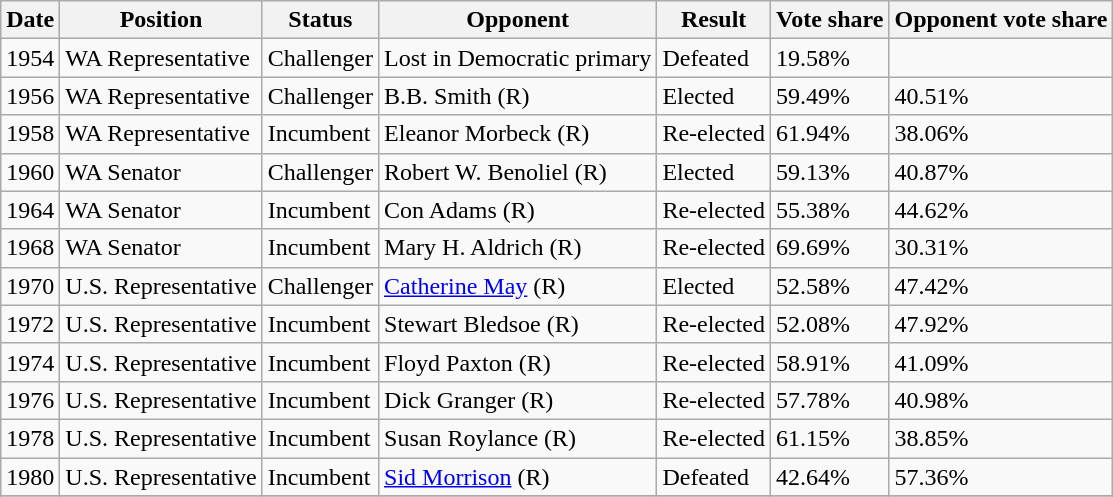<table class="wikitable">
<tr>
<th>Date</th>
<th>Position</th>
<th>Status</th>
<th>Opponent</th>
<th>Result</th>
<th>Vote share</th>
<th>Opponent vote share</th>
</tr>
<tr>
<td>1954</td>
<td>WA Representative</td>
<td>Challenger</td>
<td>Lost in Democratic primary</td>
<td>Defeated</td>
<td>19.58%</td>
<td></td>
</tr>
<tr>
<td>1956</td>
<td>WA Representative</td>
<td>Challenger</td>
<td>B.B. Smith  (R)</td>
<td>Elected</td>
<td>59.49%</td>
<td>40.51%</td>
</tr>
<tr>
<td>1958</td>
<td>WA Representative</td>
<td>Incumbent</td>
<td>Eleanor Morbeck  (R)</td>
<td>Re-elected</td>
<td>61.94%</td>
<td>38.06%</td>
</tr>
<tr>
<td>1960</td>
<td>WA Senator</td>
<td>Challenger</td>
<td>Robert W. Benoliel  (R)</td>
<td>Elected</td>
<td>59.13%</td>
<td>40.87%</td>
</tr>
<tr>
<td>1964</td>
<td>WA Senator</td>
<td>Incumbent</td>
<td>Con Adams  (R)</td>
<td>Re-elected</td>
<td>55.38%</td>
<td>44.62%</td>
</tr>
<tr>
<td>1968</td>
<td>WA Senator</td>
<td>Incumbent</td>
<td>Mary H. Aldrich  (R)</td>
<td>Re-elected</td>
<td>69.69%</td>
<td>30.31%</td>
</tr>
<tr>
<td>1970</td>
<td>U.S. Representative</td>
<td>Challenger</td>
<td><a href='#'>Catherine May</a> (R)</td>
<td>Elected</td>
<td>52.58%</td>
<td>47.42%</td>
</tr>
<tr>
<td>1972</td>
<td>U.S. Representative</td>
<td>Incumbent</td>
<td>Stewart Bledsoe (R)</td>
<td>Re-elected</td>
<td>52.08%</td>
<td>47.92%</td>
</tr>
<tr>
<td>1974</td>
<td>U.S. Representative</td>
<td>Incumbent</td>
<td>Floyd Paxton (R)</td>
<td>Re-elected</td>
<td>58.91%</td>
<td>41.09%</td>
</tr>
<tr>
<td>1976</td>
<td>U.S. Representative</td>
<td>Incumbent</td>
<td>Dick Granger (R)</td>
<td>Re-elected</td>
<td>57.78%</td>
<td>40.98%</td>
</tr>
<tr>
<td>1978</td>
<td>U.S. Representative</td>
<td>Incumbent</td>
<td>Susan Roylance (R)</td>
<td>Re-elected</td>
<td>61.15%</td>
<td>38.85%</td>
</tr>
<tr>
<td>1980</td>
<td>U.S. Representative</td>
<td>Incumbent</td>
<td><a href='#'>Sid Morrison</a> (R)</td>
<td>Defeated</td>
<td>42.64%</td>
<td>57.36%</td>
</tr>
<tr>
</tr>
</table>
